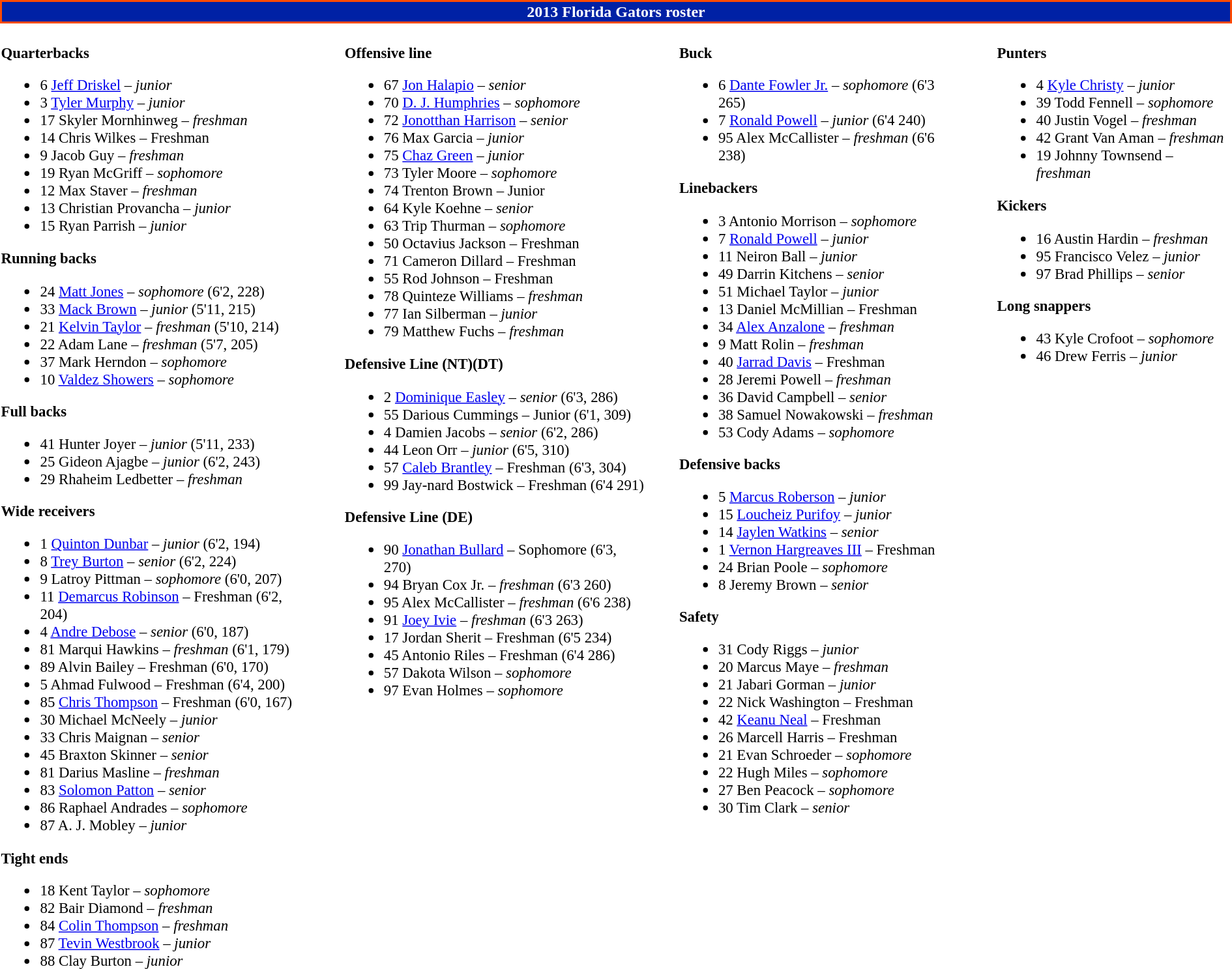<table class="toccolours" style="text-align: left;">
<tr>
<td colspan="9" style="background-color: #0021A5; color: white; text-align: center;border:2px solid #FF4A00;"><strong>2013 Florida Gators roster</strong></td>
</tr>
<tr>
<td style="font-size: 95%;" valign="top"><br><strong>Quarterbacks</strong><ul><li>6 <a href='#'>Jeff Driskel</a> – <em>junior</em></li><li>3 <a href='#'>Tyler Murphy</a> – <em> junior</em></li><li>17 Skyler Mornhinweg – <em> freshman</em></li><li>14 Chris Wilkes – Freshman</li><li>9 Jacob Guy – <em> freshman</em></li><li>19 Ryan McGriff – <em> sophomore</em></li><li>12 Max Staver – <em>freshman</em></li><li>13 Christian Provancha – <em> junior</em></li><li>15 Ryan Parrish – <em> junior</em></li></ul><strong>Running backs</strong><ul><li>24 <a href='#'>Matt Jones</a> – <em>sophomore</em> (6'2, 228)</li><li>33 <a href='#'>Mack Brown</a> – <em> junior</em> (5'11, 215)</li><li>21 <a href='#'>Kelvin Taylor</a> – <em>freshman</em> (5'10, 214)</li><li>22 Adam Lane – <em>freshman</em> (5'7, 205)</li><li>37 Mark Herndon – <em>sophomore</em></li><li>10 <a href='#'>Valdez Showers</a> – <em> sophomore</em></li></ul><strong>Full backs</strong><ul><li>41 Hunter Joyer – <em>junior</em> (5'11, 233)</li><li>25 Gideon Ajagbe – <em> junior</em> (6'2, 243)</li><li>29 Rhaheim Ledbetter – <em> freshman</em></li></ul><strong>Wide receivers</strong><ul><li>1 <a href='#'>Quinton Dunbar</a> – <em> junior</em> (6'2, 194)</li><li>8 <a href='#'>Trey Burton</a> – <em>senior</em> (6'2, 224)</li><li>9 Latroy Pittman – <em>sophomore</em> (6'0, 207)</li><li>11 <a href='#'>Demarcus Robinson</a> – Freshman (6'2, 204)</li><li>4 <a href='#'>Andre Debose</a> – <em> senior</em> (6'0, 187)</li><li>81 Marqui Hawkins – <em>freshman</em> (6'1, 179)</li><li>89 Alvin Bailey – Freshman (6'0, 170)</li><li>5 Ahmad Fulwood – Freshman (6'4, 200)</li><li>85 <a href='#'>Chris Thompson</a> – Freshman (6'0, 167)</li><li>30 Michael McNeely – <em> junior</em></li><li>33 Chris Maignan – <em> senior</em></li><li>45 Braxton Skinner – <em> senior</em></li><li>81 Darius Masline – <em> freshman</em></li><li>83 <a href='#'>Solomon Patton</a> – <em>senior</em></li><li>86 Raphael Andrades – <em>sophomore</em></li><li>87 A. J. Mobley – <em> junior</em></li></ul><strong>Tight ends</strong><ul><li>18 Kent Taylor – <em>sophomore</em></li><li>82 Bair Diamond – <em> freshman</em></li><li>84 <a href='#'>Colin Thompson</a> – <em> freshman</em></li><li>87 <a href='#'>Tevin Westbrook</a> – <em>junior</em></li><li>88 Clay Burton – <em>junior</em></li></ul></td>
<td width="25"></td>
<td valign="top" style="font-size: 95%;"><br><strong>Offensive line</strong><ul><li>67 <a href='#'>Jon Halapio</a> – <em> senior</em></li><li>70 <a href='#'>D. J. Humphries</a> – <em>sophomore</em></li><li>72 <a href='#'>Jonotthan Harrison</a> – <em> senior</em></li><li>76 Max Garcia – <em> junior</em></li><li>75 <a href='#'>Chaz Green</a> – <em> junior</em></li><li>73 Tyler Moore – <em> sophomore</em></li><li>74 Trenton Brown – Junior</li><li>64 Kyle Koehne – <em> senior</em></li><li>63 Trip Thurman – <em> sophomore</em></li><li>50 Octavius Jackson – Freshman</li><li>71 Cameron Dillard – Freshman</li><li>55 Rod Johnson – Freshman</li><li>78 Quinteze Williams – <em> freshman</em></li><li>77 Ian Silberman – <em> junior</em></li><li>79 Matthew Fuchs – <em> freshman</em></li></ul><strong>Defensive Line (NT)(DT) </strong><ul><li>2 <a href='#'>Dominique Easley</a> – <em>senior</em> (6'3, 286)</li><li>55 Darious Cummings – Junior (6'1, 309)</li><li>4 Damien Jacobs – <em>senior</em> (6'2, 286)</li><li>44 Leon Orr – <em> junior</em> (6'5, 310)</li><li>57 <a href='#'>Caleb Brantley</a> – Freshman (6'3, 304)</li><li>99 Jay-nard Bostwick – Freshman (6'4 291)</li></ul><strong>Defensive Line (DE) </strong><ul><li>90 <a href='#'>Jonathan Bullard</a> – Sophomore (6'3, 270)</li><li>94 Bryan Cox Jr. – <em> freshman</em> (6'3 260)</li><li>95 Alex McCallister – <em> freshman</em> (6'6 238)</li><li>91 <a href='#'>Joey Ivie</a> – <em>freshman</em> (6'3 263)</li><li>17 Jordan Sherit – Freshman (6'5 234)</li><li>45 Antonio Riles – Freshman (6'4 286)</li><li>57 Dakota Wilson – <em> sophomore</em></li><li>97 Evan Holmes – <em> sophomore</em></li></ul></td>
<td width="25"></td>
<td valign="top" style="font-size: 95%;"><br><strong>Buck</strong><ul><li>6 <a href='#'>Dante Fowler Jr.</a> – <em>sophomore</em> (6'3 265)</li><li>7 <a href='#'>Ronald Powell</a> – <em> junior</em> (6'4 240)</li><li>95 Alex McCallister – <em> freshman</em> (6'6 238)</li></ul><strong>Linebackers</strong><ul><li>3 Antonio Morrison – <em>sophomore</em></li><li>7 <a href='#'>Ronald Powell</a> – <em> junior</em></li><li>11 Neiron Ball – <em> junior</em></li><li>49 Darrin Kitchens – <em>senior</em></li><li>51 Michael Taylor – <em> junior</em></li><li>13 Daniel McMillian – Freshman</li><li>34 <a href='#'>Alex Anzalone</a> – <em>freshman</em></li><li>9 Matt Rolin – <em>freshman</em></li><li>40 <a href='#'>Jarrad Davis</a> – Freshman</li><li>28 Jeremi Powell – <em> freshman</em></li><li>36 David Campbell – <em> senior</em></li><li>38 Samuel Nowakowski – <em> freshman</em></li><li>53 Cody Adams – <em> sophomore</em></li></ul><strong>Defensive backs</strong><ul><li>5 <a href='#'>Marcus Roberson</a> – <em>junior</em></li><li>15 <a href='#'>Loucheiz Purifoy</a> – <em>junior</em></li><li>14 <a href='#'>Jaylen Watkins</a> – <em>senior</em></li><li>1 <a href='#'>Vernon Hargreaves III</a> – Freshman</li><li>24 Brian Poole – <em>sophomore</em></li><li>8 Jeremy Brown – <em> senior</em></li></ul><strong>Safety</strong><ul><li>31 Cody Riggs – <em> junior</em></li><li>20 Marcus Maye – <em> freshman</em></li><li>21 Jabari Gorman – <em>junior</em></li><li>22 Nick Washington – Freshman</li><li>42 <a href='#'>Keanu Neal</a> – Freshman</li><li>26 Marcell Harris – Freshman</li><li>21 Evan Schroeder – <em> sophomore</em></li><li>22 Hugh Miles – <em> sophomore</em></li><li>27 Ben Peacock – <em> sophomore</em></li><li>30 Tim Clark – <em> senior</em></li></ul></td>
<td style="width: 25px;"></td>
<td style="font-size: 95%;" valign="top"><br><strong>Punters</strong><ul><li>4 <a href='#'>Kyle Christy</a> – <em>junior</em></li><li>39 Todd Fennell – <em> sophomore</em></li><li>40 Justin Vogel – <em> freshman</em></li><li>42 Grant Van Aman – <em> freshman</em></li><li>19 Johnny Townsend – <em>freshman</em></li></ul><strong>Kickers</strong><ul><li>16 Austin Hardin – <em> freshman</em></li><li>95 Francisco Velez – <em> junior</em></li><li>97 Brad Phillips – <em>senior</em></li></ul><strong>Long snappers</strong><ul><li>43 Kyle Crofoot – <em> sophomore</em></li><li>46 Drew Ferris – <em> junior</em></li></ul></td>
</tr>
</table>
